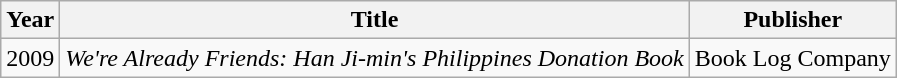<table class="wikitable sortable">
<tr>
<th scope="col">Year</th>
<th scope="col">Title</th>
<th>Publisher</th>
</tr>
<tr>
<td>2009</td>
<td><em>We're Already Friends: Han Ji-min's Philippines Donation Book</em></td>
<td>Book Log Company</td>
</tr>
</table>
